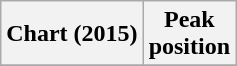<table class="wikitable plainrowheaders">
<tr>
<th scope="col">Chart (2015)</th>
<th scope="col">Peak<br>position</th>
</tr>
<tr>
</tr>
</table>
